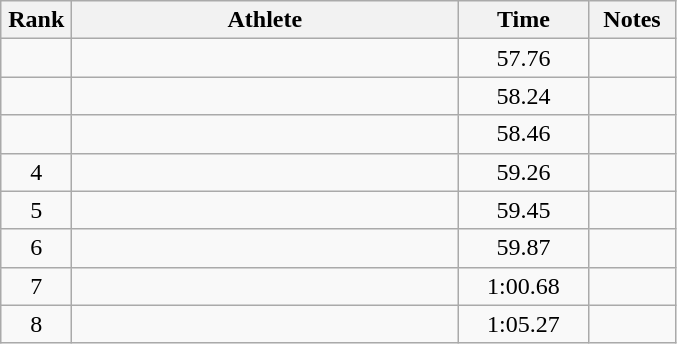<table class="wikitable" style="text-align:center">
<tr>
<th width=40>Rank</th>
<th width=250>Athlete</th>
<th width=80>Time</th>
<th width=50>Notes</th>
</tr>
<tr>
<td></td>
<td align=left></td>
<td>57.76</td>
<td></td>
</tr>
<tr>
<td></td>
<td align=left></td>
<td>58.24</td>
<td></td>
</tr>
<tr>
<td></td>
<td align=left></td>
<td>58.46</td>
<td></td>
</tr>
<tr>
<td>4</td>
<td align=left></td>
<td>59.26</td>
<td></td>
</tr>
<tr>
<td>5</td>
<td align=left></td>
<td>59.45</td>
<td></td>
</tr>
<tr>
<td>6</td>
<td align=left></td>
<td>59.87</td>
<td></td>
</tr>
<tr>
<td>7</td>
<td align=left></td>
<td>1:00.68</td>
<td></td>
</tr>
<tr>
<td>8</td>
<td align=left></td>
<td>1:05.27</td>
<td></td>
</tr>
</table>
